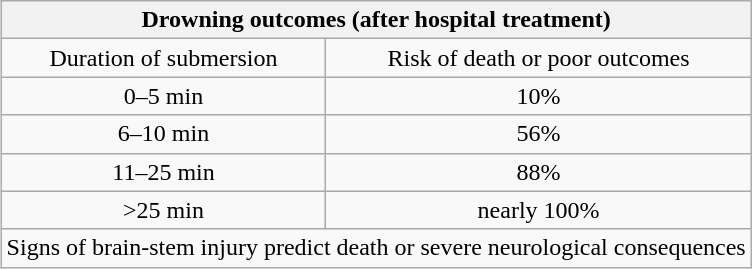<table class="wikitable" style = "float: right; margin-left:15px; text-align:center">
<tr>
<th colspan="2">Drowning outcomes (after hospital treatment)</th>
</tr>
<tr>
<td>Duration of submersion</td>
<td>Risk of death or poor outcomes</td>
</tr>
<tr>
<td>0–5 min</td>
<td>10%</td>
</tr>
<tr>
<td>6–10 min</td>
<td>56%</td>
</tr>
<tr>
<td>11–25 min</td>
<td>88%</td>
</tr>
<tr>
<td>>25 min</td>
<td>nearly 100%</td>
</tr>
<tr>
<td colspan="2">Signs of brain-stem injury predict death or severe neurological consequences</td>
</tr>
</table>
